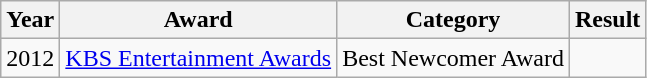<table class="wikitable">
<tr>
<th scope="col">Year</th>
<th>Award</th>
<th scope="col">Category</th>
<th scope="col">Result</th>
</tr>
<tr>
<td>2012</td>
<td><a href='#'>KBS Entertainment Awards</a></td>
<td>Best Newcomer Award</td>
<td></td>
</tr>
</table>
